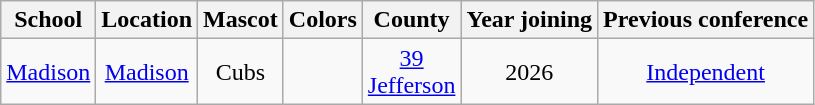<table class="wikitable" style="text-align:center;">
<tr>
<th>School</th>
<th>Location</th>
<th>Mascot</th>
<th>Colors</th>
<th>County</th>
<th>Year joining</th>
<th>Previous conference</th>
</tr>
<tr>
<td><a href='#'>Madison</a></td>
<td><a href='#'>Madison</a></td>
<td>Cubs</td>
<td> </td>
<td><a href='#'>39<br>Jefferson</a></td>
<td>2026</td>
<td><a href='#'>Independent</a></td>
</tr>
</table>
